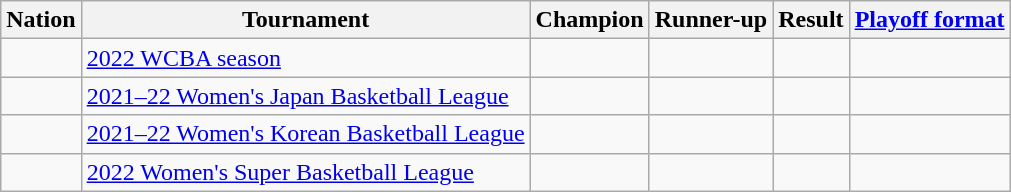<table class="wikitable">
<tr>
<th>Nation</th>
<th>Tournament</th>
<th>Champion</th>
<th>Runner-up</th>
<th>Result</th>
<th><a href='#'>Playoff format</a></th>
</tr>
<tr>
<td></td>
<td><a href='#'>2022 WCBA season</a></td>
<td></td>
<td></td>
<td></td>
<td></td>
</tr>
<tr>
<td></td>
<td><a href='#'>2021–22 Women's Japan Basketball League</a></td>
<td></td>
<td></td>
<td></td>
<td></td>
</tr>
<tr>
<td></td>
<td><a href='#'>2021–22 Women's Korean Basketball League</a></td>
<td></td>
<td></td>
<td></td>
<td></td>
</tr>
<tr>
<td></td>
<td><a href='#'>2022 Women's Super Basketball League</a></td>
<td></td>
<td></td>
<td></td>
<td></td>
</tr>
</table>
